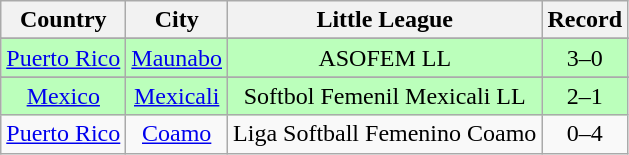<table class="wikitable">
<tr>
<th>Country</th>
<th>City</th>
<th>Little League</th>
<th>Record</th>
</tr>
<tr>
</tr>
<tr bgcolor=#bbffbb>
<td align=center> <a href='#'>Puerto Rico</a></td>
<td align=center><a href='#'>Maunabo</a></td>
<td align=center>ASOFEM LL</td>
<td align=center>3–0</td>
</tr>
<tr>
</tr>
<tr bgcolor=#bbffbb>
<td align=center> <a href='#'>Mexico</a></td>
<td align=center><a href='#'>Mexicali</a></td>
<td align=center>Softbol Femenil Mexicali LL</td>
<td align=center>2–1</td>
</tr>
<tr>
<td align=center> <a href='#'>Puerto Rico</a></td>
<td align=center><a href='#'>Coamo</a></td>
<td align=center>Liga Softball Femenino Coamo</td>
<td align=center>0–4</td>
</tr>
</table>
